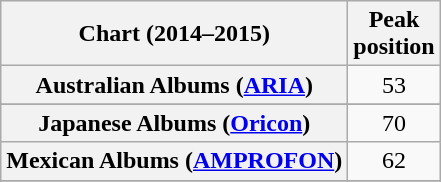<table class="wikitable sortable plainrowheaders" style="text-align:center">
<tr>
<th scope="col">Chart (2014–2015)</th>
<th scope="col">Peak<br>position</th>
</tr>
<tr>
<th scope="row">Australian Albums (<a href='#'>ARIA</a>)</th>
<td>53</td>
</tr>
<tr>
</tr>
<tr>
</tr>
<tr>
</tr>
<tr>
</tr>
<tr>
</tr>
<tr>
</tr>
<tr>
</tr>
<tr>
</tr>
<tr>
</tr>
<tr>
<th scope="row">Japanese Albums (<a href='#'>Oricon</a>)</th>
<td>70</td>
</tr>
<tr>
<th scope="row">Mexican Albums (<a href='#'>AMPROFON</a>)</th>
<td>62</td>
</tr>
<tr>
</tr>
<tr>
</tr>
<tr>
</tr>
<tr>
</tr>
</table>
